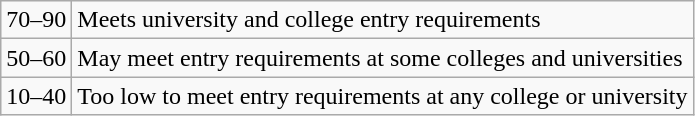<table class="wikitable">
<tr>
<td>70–90</td>
<td>Meets university and college entry requirements</td>
</tr>
<tr>
<td>50–60</td>
<td>May meet entry requirements at some colleges and universities</td>
</tr>
<tr>
<td>10–40</td>
<td>Too low to meet entry requirements at any college or university</td>
</tr>
</table>
